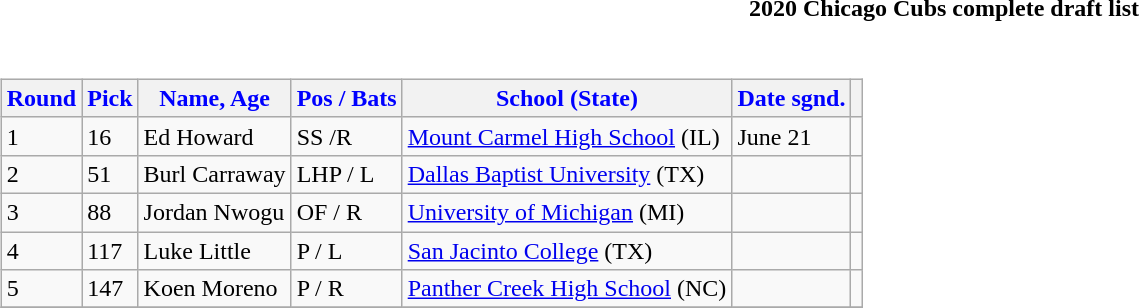<table class="toccolours collapsible" style="width:100%; background:inherit">
<tr>
<th>2020 Chicago Cubs complete draft list</th>
</tr>
<tr>
<td><br><table class="wikitable">
<tr>
<th style="background:##0000FF; color:#0000FF;">Round</th>
<th style="background:##0000FF; color:#0000FF;">Pick</th>
<th style="background:##0000FF; color:#0000FF;">Name, Age</th>
<th style="background:##0000FF; color:#0000FF;">Pos / Bats</th>
<th style="background:##0000FF; color:#0000FF;">School (State)</th>
<th style="background:##0000FF; color:#0000FF;">Date sgnd.</th>
<th style="background:##0000FF; color:#0000FF;"></th>
</tr>
<tr>
<td>1</td>
<td>16</td>
<td>Ed Howard</td>
<td>SS /R</td>
<td><a href='#'>Mount Carmel High School</a> (IL)</td>
<td>June 21</td>
<td></td>
</tr>
<tr>
<td>2</td>
<td>51</td>
<td>Burl Carraway</td>
<td>LHP / L</td>
<td><a href='#'>Dallas Baptist University</a> (TX)</td>
<td></td>
<td></td>
</tr>
<tr>
<td>3</td>
<td>88</td>
<td>Jordan Nwogu</td>
<td>OF / R</td>
<td><a href='#'>University of Michigan</a> (MI)</td>
<td></td>
<td></td>
</tr>
<tr>
<td>4</td>
<td>117</td>
<td>Luke Little</td>
<td>P / L</td>
<td><a href='#'>San Jacinto College</a> (TX)</td>
<td></td>
<td></td>
</tr>
<tr>
<td>5</td>
<td>147</td>
<td>Koen Moreno</td>
<td>P / R</td>
<td><a href='#'>Panther Creek High School</a> (NC)</td>
<td></td>
<td></td>
</tr>
<tr>
</tr>
</table>
</td>
</tr>
</table>
